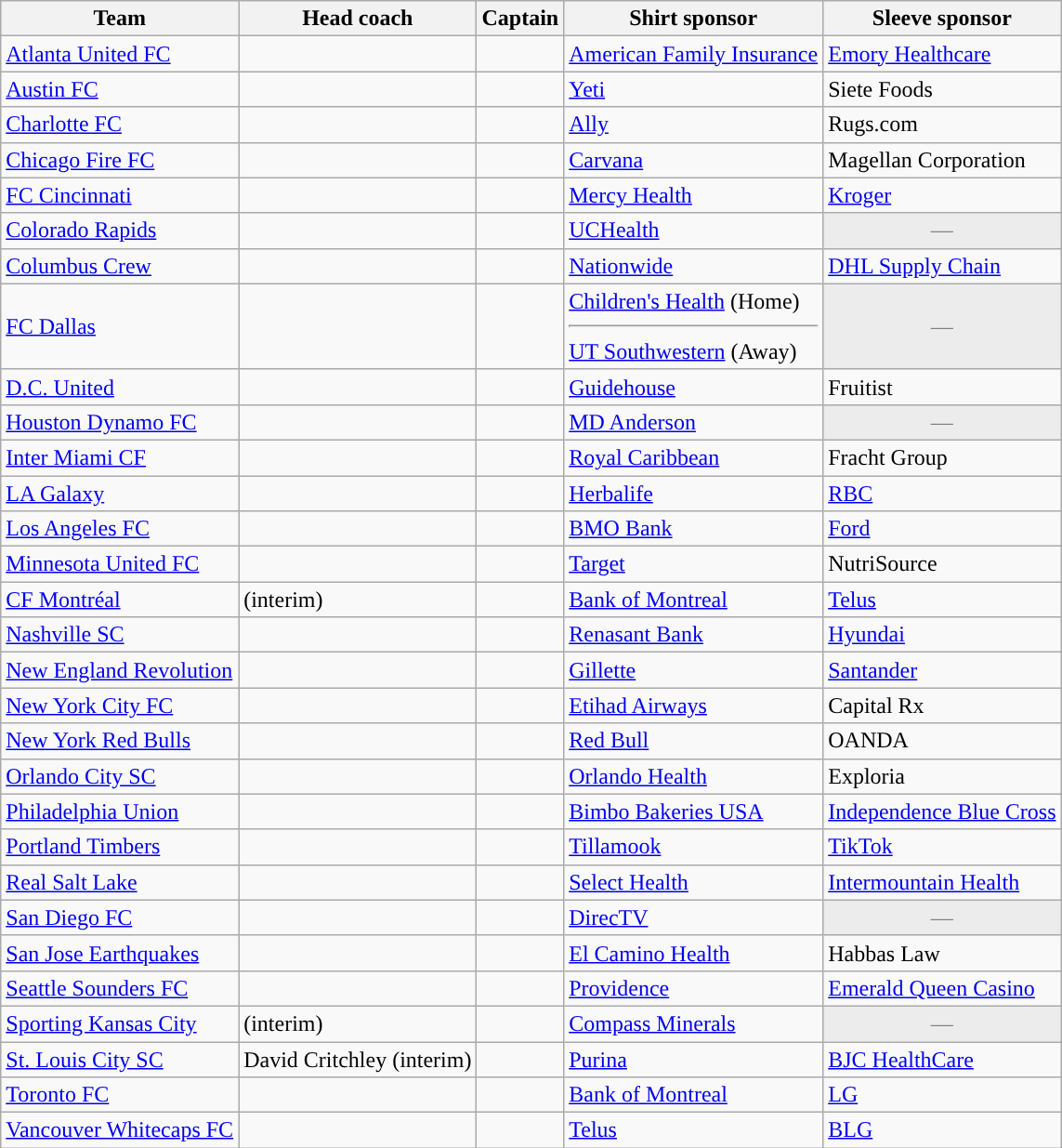<table class="wikitable sortable" style="text-align: left;">
<tr>
<th>Team</th>
<th>Head coach</th>
<th>Captain</th>
<th>Shirt sponsor</th>
<th>Sleeve sponsor</th>
</tr>
<tr>
<td><a href='#'>Atlanta United FC</a></td>
<td> </td>
<td> </td>
<td><a href='#'>American Family Insurance</a></td>
<td><a href='#'>Emory Healthcare</a></td>
</tr>
<tr>
<td><a href='#'>Austin FC</a></td>
<td> </td>
<td> </td>
<td><a href='#'>Yeti</a></td>
<td>Siete Foods</td>
</tr>
<tr>
<td><a href='#'>Charlotte FC</a></td>
<td> </td>
<td> </td>
<td><a href='#'>Ally</a></td>
<td>Rugs.com</td>
</tr>
<tr>
<td><a href='#'>Chicago Fire FC</a></td>
<td> </td>
<td> </td>
<td><a href='#'>Carvana</a></td>
<td>Magellan Corporation</td>
</tr>
<tr>
<td><a href='#'>FC Cincinnati</a></td>
<td> </td>
<td> </td>
<td><a href='#'>Mercy Health</a></td>
<td><a href='#'>Kroger</a></td>
</tr>
<tr>
<td><a href='#'>Colorado Rapids</a></td>
<td> </td>
<td> </td>
<td><a href='#'>UCHealth</a></td>
<td align="center" colspan="1" style="background:#ececec; color:gray">—</td>
</tr>
<tr>
<td><a href='#'>Columbus Crew</a></td>
<td> </td>
<td> </td>
<td><a href='#'>Nationwide</a></td>
<td><a href='#'>DHL Supply Chain</a></td>
</tr>
<tr>
<td><a href='#'>FC Dallas</a></td>
<td> </td>
<td> </td>
<td><a href='#'>Children's Health</a> (Home) <hr> <a href='#'>UT Southwestern</a> (Away)</td>
<td align="center" colspan="1" style="background:#ececec; color:gray">—</td>
</tr>
<tr>
<td><a href='#'>D.C. United</a></td>
<td> </td>
<td> </td>
<td><a href='#'>Guidehouse</a></td>
<td>Fruitist</td>
</tr>
<tr>
<td><a href='#'>Houston Dynamo FC</a></td>
<td> </td>
<td> </td>
<td><a href='#'>MD Anderson</a></td>
<td align="center" colspan="1" style="background:#ececec; color:gray">—</td>
</tr>
<tr>
<td><a href='#'>Inter Miami CF</a></td>
<td> </td>
<td> </td>
<td><a href='#'>Royal Caribbean</a></td>
<td>Fracht Group</td>
</tr>
<tr>
<td><a href='#'>LA Galaxy</a></td>
<td> </td>
<td> </td>
<td><a href='#'>Herbalife</a></td>
<td><a href='#'>RBC</a></td>
</tr>
<tr>
<td><a href='#'>Los Angeles FC</a></td>
<td> </td>
<td> </td>
<td><a href='#'>BMO Bank</a></td>
<td><a href='#'>Ford</a></td>
</tr>
<tr>
<td><a href='#'>Minnesota United FC</a></td>
<td> </td>
<td> </td>
<td><a href='#'>Target</a></td>
<td>NutriSource</td>
</tr>
<tr>
<td><a href='#'>CF Montréal</a></td>
<td>  (interim)</td>
<td> </td>
<td><a href='#'>Bank of Montreal</a></td>
<td><a href='#'>Telus</a></td>
</tr>
<tr>
<td><a href='#'>Nashville SC</a></td>
<td> </td>
<td> </td>
<td><a href='#'>Renasant Bank</a></td>
<td><a href='#'>Hyundai</a></td>
</tr>
<tr>
<td><a href='#'>New England Revolution</a></td>
<td> </td>
<td> </td>
<td><a href='#'>Gillette</a></td>
<td><a href='#'>Santander</a></td>
</tr>
<tr>
<td><a href='#'>New York City FC</a></td>
<td> </td>
<td> </td>
<td><a href='#'>Etihad Airways</a></td>
<td>Capital Rx</td>
</tr>
<tr>
<td><a href='#'>New York Red Bulls</a></td>
<td> </td>
<td> </td>
<td><a href='#'>Red Bull</a></td>
<td>OANDA</td>
</tr>
<tr>
<td><a href='#'>Orlando City SC</a></td>
<td> </td>
<td> </td>
<td><a href='#'>Orlando Health</a></td>
<td>Exploria</td>
</tr>
<tr>
<td><a href='#'>Philadelphia Union</a></td>
<td> </td>
<td> </td>
<td><a href='#'>Bimbo Bakeries USA</a></td>
<td><a href='#'>Independence Blue Cross</a></td>
</tr>
<tr>
<td><a href='#'>Portland Timbers</a></td>
<td> </td>
<td> </td>
<td><a href='#'>Tillamook</a></td>
<td><a href='#'>TikTok</a></td>
</tr>
<tr>
<td><a href='#'>Real Salt Lake</a></td>
<td> </td>
<td> </td>
<td><a href='#'>Select Health</a></td>
<td><a href='#'>Intermountain Health</a></td>
</tr>
<tr>
<td><a href='#'>San Diego FC</a></td>
<td> </td>
<td> </td>
<td><a href='#'>DirecTV</a></td>
<td align="center" colspan="1" style="background:#ececec; color:gray">—</td>
</tr>
<tr>
<td><a href='#'>San Jose Earthquakes</a></td>
<td> </td>
<td> </td>
<td><a href='#'>El Camino Health</a></td>
<td>Habbas Law</td>
</tr>
<tr>
<td><a href='#'>Seattle Sounders FC</a></td>
<td> </td>
<td> </td>
<td><a href='#'>Providence</a></td>
<td><a href='#'>Emerald Queen Casino</a></td>
</tr>
<tr>
<td><a href='#'>Sporting Kansas City</a></td>
<td>  (interim)</td>
<td> </td>
<td><a href='#'>Compass Minerals</a></td>
<td align="center" colspan="1" style="background:#ececec; color:gray">—</td>
</tr>
<tr>
<td><a href='#'>St. Louis City SC</a></td>
<td> David Critchley (interim)</td>
<td> </td>
<td><a href='#'>Purina</a></td>
<td><a href='#'>BJC HealthCare</a></td>
</tr>
<tr>
<td><a href='#'>Toronto FC</a></td>
<td> </td>
<td> </td>
<td><a href='#'>Bank of Montreal</a></td>
<td><a href='#'>LG</a></td>
</tr>
<tr>
<td><a href='#'>Vancouver Whitecaps FC</a></td>
<td> </td>
<td> </td>
<td><a href='#'>Telus</a></td>
<td><a href='#'>BLG</a></td>
</tr>
</table>
